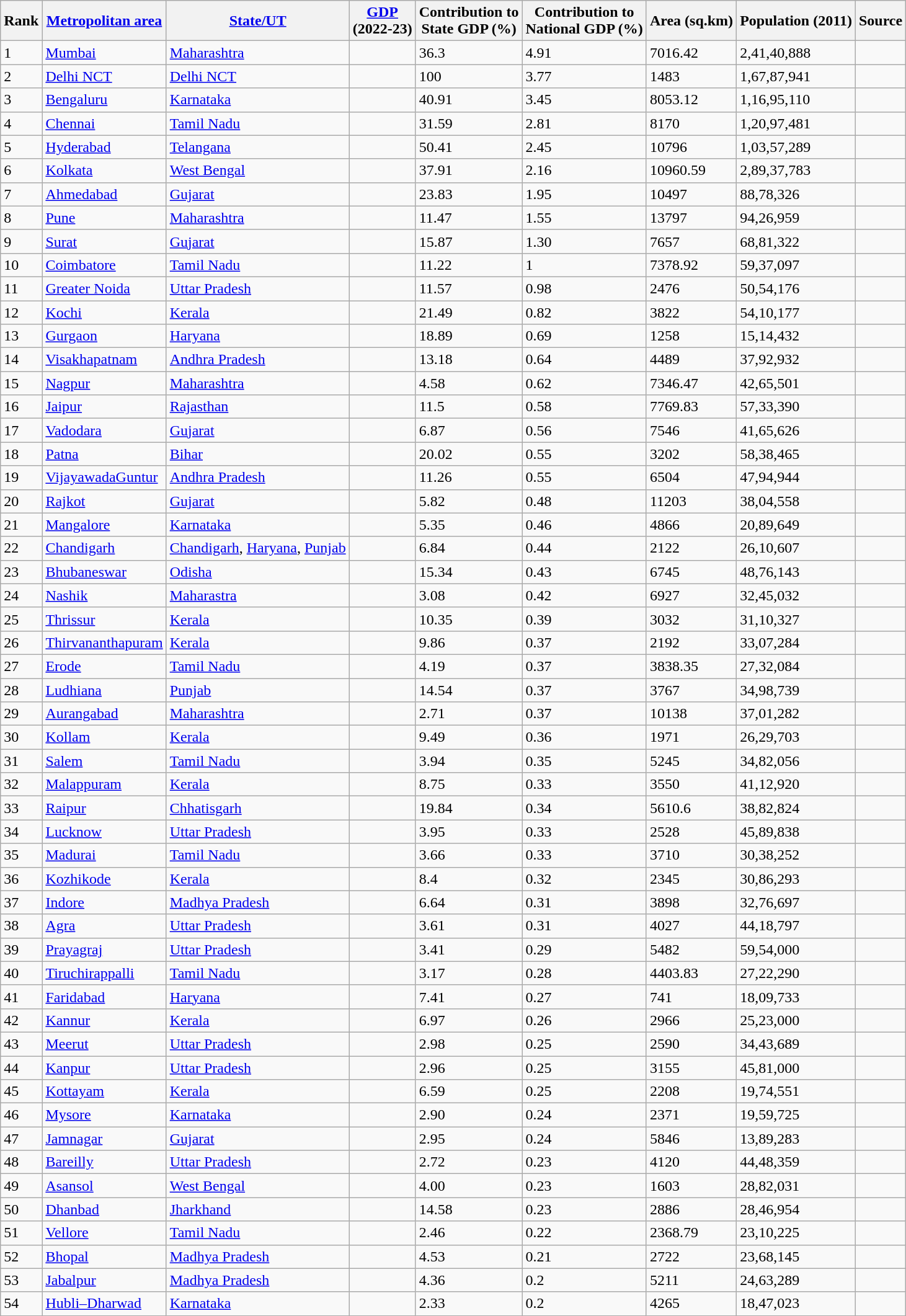<table class="wikitable sortable static-row-numbers" style="text-align:left;" style="font-size: 85%">
<tr class="static-row-header">
<th>Rank</th>
<th><a href='#'>Metropolitan area</a></th>
<th><a href='#'>State/UT</a></th>
<th><a href='#'>GDP</a><br>(2022-23)</th>
<th>Contribution to <br> State GDP (%)</th>
<th>Contribution to <br> National GDP (%)</th>
<th>Area (sq.km)</th>
<th>Population (2011)</th>
<th>Source</th>
</tr>
<tr>
<td>1</td>
<td><a href='#'>Mumbai</a></td>
<td><a href='#'>Maharashtra</a></td>
<td></td>
<td>36.3</td>
<td>4.91</td>
<td>7016.42</td>
<td>2,41,40,888</td>
<td></td>
</tr>
<tr>
<td>2</td>
<td><a href='#'>Delhi NCT</a></td>
<td><a href='#'>Delhi NCT</a></td>
<td></td>
<td>100</td>
<td>3.77</td>
<td>1483</td>
<td>1,67,87,941</td>
<td></td>
</tr>
<tr>
<td>3</td>
<td><a href='#'>Bengaluru</a></td>
<td><a href='#'>Karnataka</a></td>
<td></td>
<td>40.91</td>
<td>3.45</td>
<td>8053.12</td>
<td>1,16,95,110</td>
<td></td>
</tr>
<tr>
<td>4</td>
<td><a href='#'>Chennai</a></td>
<td><a href='#'>Tamil Nadu</a></td>
<td></td>
<td>31.59</td>
<td>2.81</td>
<td>8170</td>
<td>1,20,97,481</td>
<td></td>
</tr>
<tr>
<td>5</td>
<td><a href='#'>Hyderabad</a></td>
<td><a href='#'>Telangana</a></td>
<td></td>
<td>50.41</td>
<td>2.45</td>
<td>10796</td>
<td>1,03,57,289</td>
<td></td>
</tr>
<tr>
<td>6</td>
<td><a href='#'>Kolkata</a></td>
<td><a href='#'>West Bengal</a></td>
<td></td>
<td>37.91</td>
<td>2.16</td>
<td>10960.59</td>
<td>2,89,37,783</td>
<td></td>
</tr>
<tr>
<td>7</td>
<td><a href='#'>Ahmedabad</a></td>
<td><a href='#'>Gujarat</a></td>
<td></td>
<td>23.83</td>
<td>1.95</td>
<td>10497</td>
<td>88,78,326</td>
<td></td>
</tr>
<tr>
<td>8</td>
<td><a href='#'>Pune</a></td>
<td><a href='#'>Maharashtra</a></td>
<td></td>
<td>11.47</td>
<td>1.55</td>
<td>13797</td>
<td>94,26,959</td>
<td></td>
</tr>
<tr>
<td>9</td>
<td><a href='#'>Surat</a></td>
<td><a href='#'>Gujarat</a></td>
<td></td>
<td>15.87</td>
<td>1.30</td>
<td>7657</td>
<td>68,81,322</td>
<td></td>
</tr>
<tr>
<td>10</td>
<td><a href='#'>Coimbatore</a></td>
<td><a href='#'>Tamil Nadu</a></td>
<td></td>
<td>11.22</td>
<td>1</td>
<td>7378.92</td>
<td>59,37,097</td>
<td></td>
</tr>
<tr>
<td>11</td>
<td><a href='#'>Greater Noida</a></td>
<td><a href='#'>Uttar Pradesh</a></td>
<td></td>
<td>11.57</td>
<td>0.98</td>
<td>2476</td>
<td>50,54,176</td>
<td></td>
</tr>
<tr>
<td>12</td>
<td><a href='#'>Kochi</a></td>
<td><a href='#'>Kerala</a></td>
<td></td>
<td>21.49</td>
<td>0.82</td>
<td>3822</td>
<td>54,10,177</td>
<td></td>
</tr>
<tr>
<td>13</td>
<td><a href='#'>Gurgaon</a></td>
<td><a href='#'>Haryana</a></td>
<td></td>
<td>18.89</td>
<td>0.69</td>
<td>1258</td>
<td>15,14,432</td>
<td></td>
</tr>
<tr>
<td>14</td>
<td><a href='#'>Visakhapatnam</a></td>
<td><a href='#'>Andhra Pradesh</a></td>
<td></td>
<td>13.18</td>
<td>0.64</td>
<td>4489</td>
<td>37,92,932</td>
<td></td>
</tr>
<tr>
<td>15</td>
<td><a href='#'>Nagpur</a></td>
<td><a href='#'>Maharashtra</a></td>
<td></td>
<td>4.58</td>
<td>0.62</td>
<td>7346.47</td>
<td>42,65,501</td>
<td></td>
</tr>
<tr>
<td>16</td>
<td><a href='#'>Jaipur</a></td>
<td><a href='#'>Rajasthan</a></td>
<td></td>
<td>11.5</td>
<td>0.58</td>
<td>7769.83</td>
<td>57,33,390</td>
<td></td>
</tr>
<tr>
<td>17</td>
<td><a href='#'>Vadodara</a></td>
<td><a href='#'>Gujarat</a></td>
<td></td>
<td>6.87</td>
<td>0.56</td>
<td>7546</td>
<td>41,65,626</td>
<td></td>
</tr>
<tr>
<td>18</td>
<td><a href='#'>Patna</a></td>
<td><a href='#'>Bihar</a></td>
<td></td>
<td>20.02</td>
<td>0.55</td>
<td>3202</td>
<td>58,38,465</td>
<td></td>
</tr>
<tr>
<td>19</td>
<td><a href='#'>Vijayawada</a><a href='#'>Guntur</a></td>
<td><a href='#'>Andhra Pradesh</a></td>
<td></td>
<td>11.26</td>
<td>0.55</td>
<td>6504</td>
<td>47,94,944</td>
<td></td>
</tr>
<tr>
<td>20</td>
<td><a href='#'>Rajkot</a></td>
<td><a href='#'>Gujarat</a></td>
<td></td>
<td>5.82</td>
<td>0.48</td>
<td>11203</td>
<td>38,04,558</td>
<td></td>
</tr>
<tr>
<td>21</td>
<td><a href='#'>Mangalore</a></td>
<td><a href='#'>Karnataka</a></td>
<td></td>
<td>5.35</td>
<td>0.46</td>
<td>4866</td>
<td>20,89,649</td>
<td></td>
</tr>
<tr>
<td>22</td>
<td><a href='#'>Chandigarh</a></td>
<td><a href='#'>Chandigarh</a>, <a href='#'>Haryana</a>, <a href='#'>Punjab</a></td>
<td></td>
<td>6.84</td>
<td>0.44</td>
<td>2122</td>
<td>26,10,607</td>
<td></td>
</tr>
<tr>
<td>23</td>
<td><a href='#'>Bhubaneswar</a></td>
<td><a href='#'>Odisha</a></td>
<td></td>
<td>15.34</td>
<td>0.43</td>
<td>6745</td>
<td>48,76,143</td>
<td></td>
</tr>
<tr>
<td>24</td>
<td><a href='#'>Nashik</a></td>
<td><a href='#'>Maharastra</a></td>
<td></td>
<td>3.08</td>
<td>0.42</td>
<td>6927</td>
<td>32,45,032</td>
<td></td>
</tr>
<tr>
<td>25</td>
<td><a href='#'>Thrissur</a></td>
<td><a href='#'>Kerala</a></td>
<td></td>
<td>10.35</td>
<td>0.39</td>
<td>3032</td>
<td>31,10,327</td>
<td></td>
</tr>
<tr>
<td>26</td>
<td><a href='#'>Thirvananthapuram</a></td>
<td><a href='#'>Kerala</a></td>
<td></td>
<td>9.86</td>
<td>0.37</td>
<td>2192</td>
<td>33,07,284</td>
<td></td>
</tr>
<tr>
<td>27</td>
<td><a href='#'>Erode</a></td>
<td><a href='#'>Tamil Nadu</a></td>
<td></td>
<td>4.19</td>
<td>0.37</td>
<td>3838.35</td>
<td>27,32,084</td>
<td></td>
</tr>
<tr>
<td>28</td>
<td><a href='#'>Ludhiana</a></td>
<td><a href='#'>Punjab</a></td>
<td></td>
<td>14.54</td>
<td>0.37</td>
<td>3767</td>
<td>34,98,739</td>
<td></td>
</tr>
<tr>
<td>29</td>
<td><a href='#'>Aurangabad</a></td>
<td><a href='#'>Maharashtra</a></td>
<td></td>
<td>2.71</td>
<td>0.37</td>
<td>10138</td>
<td>37,01,282</td>
<td></td>
</tr>
<tr>
<td>30</td>
<td><a href='#'>Kollam</a></td>
<td><a href='#'>Kerala</a></td>
<td></td>
<td>9.49</td>
<td>0.36</td>
<td>1971</td>
<td>26,29,703</td>
<td></td>
</tr>
<tr>
<td>31</td>
<td><a href='#'>Salem</a></td>
<td><a href='#'>Tamil Nadu</a></td>
<td></td>
<td>3.94</td>
<td>0.35</td>
<td>5245</td>
<td>34,82,056</td>
<td></td>
</tr>
<tr>
<td>32</td>
<td><a href='#'>Malappuram</a></td>
<td><a href='#'>Kerala</a></td>
<td></td>
<td>8.75</td>
<td>0.33</td>
<td>3550</td>
<td>41,12,920</td>
<td></td>
</tr>
<tr>
<td>33</td>
<td><a href='#'>Raipur</a></td>
<td><a href='#'>Chhatisgarh</a></td>
<td></td>
<td>19.84</td>
<td>0.34</td>
<td>5610.6</td>
<td>38,82,824</td>
<td></td>
</tr>
<tr>
<td>34</td>
<td><a href='#'>Lucknow</a></td>
<td><a href='#'>Uttar Pradesh</a></td>
<td></td>
<td>3.95</td>
<td>0.33</td>
<td>2528</td>
<td>45,89,838</td>
<td></td>
</tr>
<tr>
<td>35</td>
<td><a href='#'>Madurai</a></td>
<td><a href='#'>Tamil Nadu</a></td>
<td></td>
<td>3.66</td>
<td>0.33</td>
<td>3710</td>
<td>30,38,252</td>
<td></td>
</tr>
<tr>
<td>36</td>
<td><a href='#'>Kozhikode</a></td>
<td><a href='#'>Kerala</a></td>
<td></td>
<td>8.4</td>
<td>0.32</td>
<td>2345</td>
<td>30,86,293</td>
<td></td>
</tr>
<tr>
<td>37</td>
<td><a href='#'>Indore</a></td>
<td><a href='#'><span>Madhya Pradesh</span></a></td>
<td></td>
<td>6.64</td>
<td>0.31</td>
<td>3898</td>
<td>32,76,697</td>
<td></td>
</tr>
<tr>
<td>38</td>
<td><a href='#'>Agra</a></td>
<td><a href='#'>Uttar Pradesh</a></td>
<td></td>
<td>3.61</td>
<td>0.31</td>
<td>4027</td>
<td>44,18,797</td>
<td></td>
</tr>
<tr>
<td>39</td>
<td><a href='#'>Prayagraj</a></td>
<td><a href='#'>Uttar Pradesh</a></td>
<td></td>
<td>3.41</td>
<td>0.29</td>
<td>5482</td>
<td>59,54,000</td>
<td></td>
</tr>
<tr>
<td>40</td>
<td><a href='#'>Tiruchirappalli</a></td>
<td><a href='#'>Tamil Nadu</a></td>
<td></td>
<td>3.17</td>
<td>0.28</td>
<td>4403.83</td>
<td>27,22,290</td>
<td></td>
</tr>
<tr>
<td>41</td>
<td><a href='#'>Faridabad</a></td>
<td><a href='#'>Haryana</a></td>
<td></td>
<td>7.41</td>
<td>0.27</td>
<td>741</td>
<td>18,09,733</td>
<td></td>
</tr>
<tr>
<td>42</td>
<td><a href='#'>Kannur</a></td>
<td><a href='#'>Kerala</a></td>
<td></td>
<td>6.97</td>
<td>0.26</td>
<td>2966</td>
<td>25,23,000</td>
<td></td>
</tr>
<tr>
<td>43</td>
<td><a href='#'>Meerut</a></td>
<td><a href='#'>Uttar Pradesh</a></td>
<td></td>
<td>2.98</td>
<td>0.25</td>
<td>2590</td>
<td>34,43,689</td>
<td></td>
</tr>
<tr>
<td>44</td>
<td><a href='#'>Kanpur</a></td>
<td><a href='#'>Uttar Pradesh</a></td>
<td></td>
<td>2.96</td>
<td>0.25</td>
<td>3155</td>
<td>45,81,000</td>
<td></td>
</tr>
<tr>
<td>45</td>
<td><a href='#'>Kottayam</a></td>
<td><a href='#'>Kerala</a></td>
<td></td>
<td>6.59</td>
<td>0.25</td>
<td>2208</td>
<td>19,74,551</td>
<td></td>
</tr>
<tr>
<td>46</td>
<td><a href='#'>Mysore</a></td>
<td><a href='#'>Karnataka</a></td>
<td></td>
<td>2.90</td>
<td>0.24</td>
<td>2371</td>
<td>19,59,725</td>
<td></td>
</tr>
<tr>
<td>47</td>
<td><a href='#'>Jamnagar</a></td>
<td><a href='#'>Gujarat</a></td>
<td></td>
<td>2.95</td>
<td>0.24</td>
<td>5846</td>
<td>13,89,283</td>
<td></td>
</tr>
<tr>
<td>48</td>
<td><a href='#'>Bareilly</a></td>
<td><a href='#'>Uttar Pradesh</a></td>
<td></td>
<td>2.72</td>
<td>0.23</td>
<td>4120</td>
<td>44,48,359</td>
<td></td>
</tr>
<tr>
<td>49</td>
<td><a href='#'>Asansol</a></td>
<td><a href='#'>West Bengal</a></td>
<td></td>
<td>4.00</td>
<td>0.23</td>
<td>1603</td>
<td>28,82,031</td>
<td></td>
</tr>
<tr>
<td>50</td>
<td><a href='#'>Dhanbad</a></td>
<td><a href='#'>Jharkhand</a></td>
<td></td>
<td>14.58</td>
<td>0.23</td>
<td>2886</td>
<td>28,46,954</td>
<td></td>
</tr>
<tr>
<td>51</td>
<td><a href='#'>Vellore</a></td>
<td><a href='#'>Tamil Nadu</a></td>
<td></td>
<td>2.46</td>
<td>0.22</td>
<td>2368.79</td>
<td>23,10,225</td>
<td></td>
</tr>
<tr>
<td>52</td>
<td><a href='#'>Bhopal</a></td>
<td><a href='#'>Madhya Pradesh</a></td>
<td></td>
<td>4.53</td>
<td>0.21</td>
<td>2722</td>
<td>23,68,145</td>
<td></td>
</tr>
<tr>
<td>53</td>
<td><a href='#'>Jabalpur</a></td>
<td><a href='#'>Madhya Pradesh</a></td>
<td></td>
<td>4.36</td>
<td>0.2</td>
<td>5211</td>
<td>24,63,289</td>
<td></td>
</tr>
<tr>
<td>54</td>
<td><a href='#'>Hubli–Dharwad</a></td>
<td><a href='#'>Karnataka</a></td>
<td></td>
<td>2.33</td>
<td>0.2</td>
<td>4265</td>
<td>18,47,023</td>
<td></td>
</tr>
</table>
